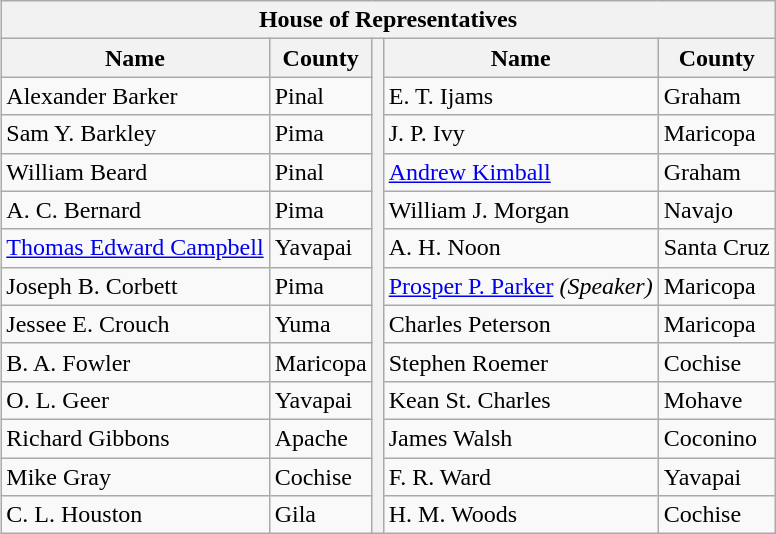<table class="wikitable" style="float: right">
<tr>
<th colspan="5">House of Representatives</th>
</tr>
<tr>
<th>Name</th>
<th>County</th>
<th rowspan="13"></th>
<th>Name</th>
<th>County</th>
</tr>
<tr>
<td>Alexander Barker</td>
<td>Pinal</td>
<td>E. T. Ijams</td>
<td>Graham</td>
</tr>
<tr>
<td>Sam Y. Barkley</td>
<td>Pima</td>
<td>J. P. Ivy</td>
<td>Maricopa</td>
</tr>
<tr>
<td>William Beard</td>
<td>Pinal</td>
<td><a href='#'>Andrew Kimball</a></td>
<td>Graham</td>
</tr>
<tr>
<td>A. C. Bernard</td>
<td>Pima</td>
<td>William J. Morgan</td>
<td>Navajo</td>
</tr>
<tr>
<td><a href='#'>Thomas Edward Campbell</a></td>
<td>Yavapai</td>
<td>A. H. Noon</td>
<td>Santa Cruz</td>
</tr>
<tr>
<td>Joseph B. Corbett</td>
<td>Pima</td>
<td><a href='#'>Prosper P. Parker</a> <em>(Speaker)</em></td>
<td>Maricopa</td>
</tr>
<tr>
<td>Jessee E. Crouch</td>
<td>Yuma</td>
<td>Charles Peterson</td>
<td>Maricopa</td>
</tr>
<tr>
<td>B. A. Fowler</td>
<td>Maricopa</td>
<td>Stephen Roemer</td>
<td>Cochise</td>
</tr>
<tr>
<td>O. L. Geer</td>
<td>Yavapai</td>
<td>Kean St. Charles</td>
<td>Mohave</td>
</tr>
<tr>
<td>Richard Gibbons</td>
<td>Apache</td>
<td>James Walsh</td>
<td>Coconino</td>
</tr>
<tr>
<td>Mike Gray</td>
<td>Cochise</td>
<td>F. R. Ward</td>
<td>Yavapai</td>
</tr>
<tr>
<td>C. L. Houston</td>
<td>Gila</td>
<td>H. M. Woods</td>
<td>Cochise</td>
</tr>
</table>
